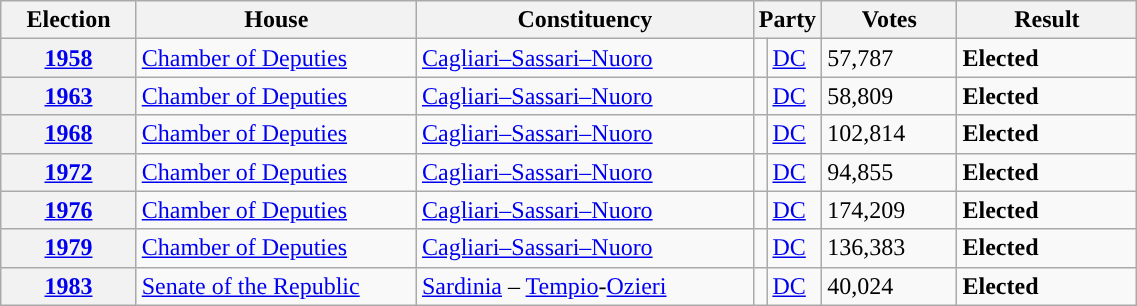<table class=wikitable style="width:60%; border:1px #AAAAFF solid">
<tr>
<th width=12%>Election</th>
<th width=25%>House</th>
<th width=30%>Constituency</th>
<th width=5% colspan="2">Party</th>
<th width=12%>Votes</th>
<th width=27%>Result</th>
</tr>
<tr>
<th><a href='#'>1958</a></th>
<td><a href='#'>Chamber of Deputies</a></td>
<td><a href='#'>Cagliari–Sassari–Nuoro</a></td>
<td></td>
<td><a href='#'>DC</a></td>
<td>57,787</td>
<td> <strong>Elected</strong></td>
</tr>
<tr>
<th><a href='#'>1963</a></th>
<td><a href='#'>Chamber of Deputies</a></td>
<td><a href='#'>Cagliari–Sassari–Nuoro</a></td>
<td></td>
<td><a href='#'>DC</a></td>
<td>58,809</td>
<td> <strong>Elected</strong></td>
</tr>
<tr>
<th><a href='#'>1968</a></th>
<td><a href='#'>Chamber of Deputies</a></td>
<td><a href='#'>Cagliari–Sassari–Nuoro</a></td>
<td></td>
<td><a href='#'>DC</a></td>
<td>102,814</td>
<td> <strong>Elected</strong></td>
</tr>
<tr>
<th><a href='#'>1972</a></th>
<td><a href='#'>Chamber of Deputies</a></td>
<td><a href='#'>Cagliari–Sassari–Nuoro</a></td>
<td></td>
<td><a href='#'>DC</a></td>
<td>94,855</td>
<td> <strong>Elected</strong></td>
</tr>
<tr>
<th><a href='#'>1976</a></th>
<td><a href='#'>Chamber of Deputies</a></td>
<td><a href='#'>Cagliari–Sassari–Nuoro</a></td>
<td></td>
<td><a href='#'>DC</a></td>
<td>174,209</td>
<td> <strong>Elected</strong></td>
</tr>
<tr>
<th><a href='#'>1979</a></th>
<td><a href='#'>Chamber of Deputies</a></td>
<td><a href='#'>Cagliari–Sassari–Nuoro</a></td>
<td></td>
<td><a href='#'>DC</a></td>
<td>136,383</td>
<td> <strong>Elected</strong></td>
</tr>
<tr>
<th><a href='#'>1983</a></th>
<td><a href='#'>Senate of the Republic</a></td>
<td><a href='#'>Sardinia</a> – <a href='#'>Tempio</a>-<a href='#'>Ozieri</a></td>
<td></td>
<td><a href='#'>DC</a></td>
<td>40,024</td>
<td> <strong>Elected</strong></td>
</tr>
</table>
